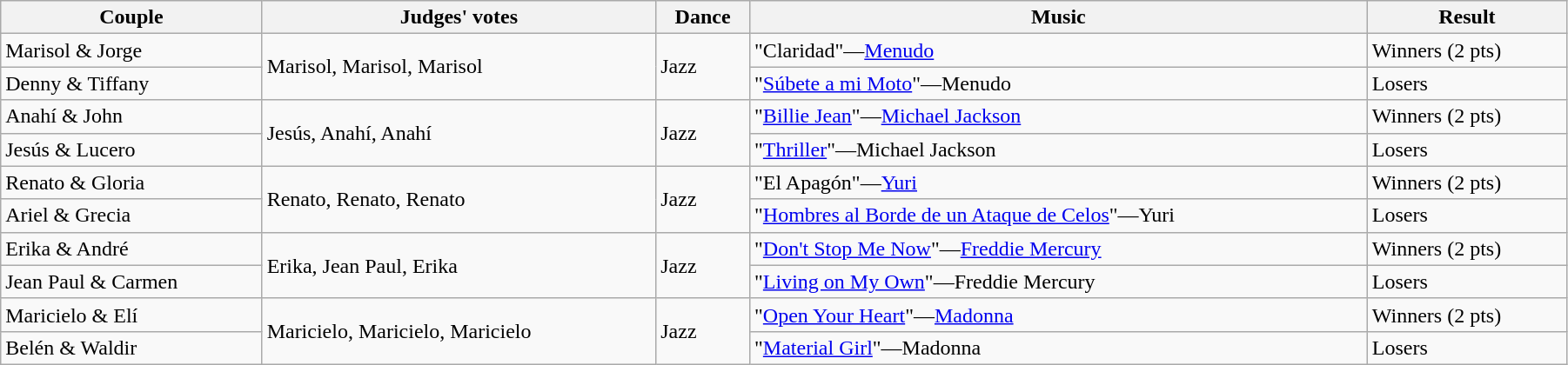<table class="wikitable sortable" style="width: 95%;">
<tr>
<th>Couple</th>
<th>Judges' votes</th>
<th>Dance</th>
<th>Music</th>
<th>Result</th>
</tr>
<tr>
<td>Marisol & Jorge</td>
<td rowspan=2>Marisol, Marisol, Marisol</td>
<td rowspan=2>Jazz</td>
<td>"Claridad"—<a href='#'>Menudo</a></td>
<td>Winners (2 pts)</td>
</tr>
<tr>
<td>Denny & Tiffany</td>
<td>"<a href='#'>Súbete a mi Moto</a>"—Menudo</td>
<td>Losers</td>
</tr>
<tr>
<td>Anahí & John</td>
<td rowspan=2>Jesús, Anahí, Anahí</td>
<td rowspan=2>Jazz</td>
<td>"<a href='#'>Billie Jean</a>"—<a href='#'>Michael Jackson</a></td>
<td>Winners (2 pts)</td>
</tr>
<tr>
<td>Jesús & Lucero</td>
<td>"<a href='#'>Thriller</a>"—Michael Jackson</td>
<td>Losers</td>
</tr>
<tr>
<td>Renato & Gloria</td>
<td rowspan=2>Renato, Renato, Renato</td>
<td rowspan=2>Jazz</td>
<td>"El Apagón"—<a href='#'>Yuri</a></td>
<td>Winners (2 pts)</td>
</tr>
<tr>
<td>Ariel & Grecia</td>
<td>"<a href='#'>Hombres al Borde de un Ataque de Celos</a>"—Yuri</td>
<td>Losers</td>
</tr>
<tr>
<td>Erika & André</td>
<td rowspan=2>Erika, Jean Paul, Erika</td>
<td rowspan=2>Jazz</td>
<td>"<a href='#'>Don't Stop Me Now</a>"—<a href='#'>Freddie Mercury</a></td>
<td>Winners (2 pts)</td>
</tr>
<tr>
<td>Jean Paul & Carmen</td>
<td>"<a href='#'>Living on My Own</a>"—Freddie Mercury</td>
<td>Losers</td>
</tr>
<tr>
<td>Maricielo & Elí</td>
<td rowspan=2>Maricielo, Maricielo, Maricielo</td>
<td rowspan=2>Jazz</td>
<td>"<a href='#'>Open Your Heart</a>"—<a href='#'>Madonna</a></td>
<td>Winners (2 pts)</td>
</tr>
<tr>
<td>Belén & Waldir</td>
<td>"<a href='#'>Material Girl</a>"—Madonna</td>
<td>Losers</td>
</tr>
</table>
